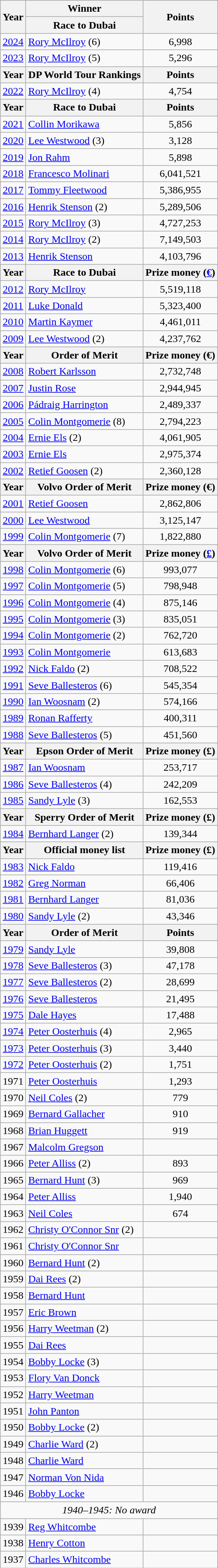<table class="wikitable">
<tr>
<th rowspan=2>Year</th>
<th>Winner</th>
<th rowspan=2>Points</th>
</tr>
<tr>
<th>Race to Dubai</th>
</tr>
<tr>
<td align=center><a href='#'>2024</a></td>
<td> <a href='#'>Rory McIlroy</a> (6)</td>
<td align=center>6,998</td>
</tr>
<tr>
<td align=center><a href='#'>2023</a></td>
<td> <a href='#'>Rory McIlroy</a> (5)</td>
<td align=center>5,296</td>
</tr>
<tr>
<th>Year</th>
<th>DP World Tour Rankings</th>
<th>Points</th>
</tr>
<tr>
<td align=center><a href='#'>2022</a></td>
<td> <a href='#'>Rory McIlroy</a> (4)</td>
<td align=center>4,754</td>
</tr>
<tr>
<th>Year</th>
<th>Race to Dubai</th>
<th>Points</th>
</tr>
<tr>
<td align=center><a href='#'>2021</a></td>
<td> <a href='#'>Collin Morikawa</a></td>
<td align=center>5,856</td>
</tr>
<tr>
<td align=center><a href='#'>2020</a></td>
<td> <a href='#'>Lee Westwood</a> (3)</td>
<td align=center>3,128</td>
</tr>
<tr>
<td align=center><a href='#'>2019</a></td>
<td> <a href='#'>Jon Rahm</a></td>
<td align=center>5,898</td>
</tr>
<tr>
<td align=center><a href='#'>2018</a></td>
<td> <a href='#'>Francesco Molinari</a></td>
<td align=center>6,041,521</td>
</tr>
<tr>
<td align=center><a href='#'>2017</a></td>
<td> <a href='#'>Tommy Fleetwood</a></td>
<td align=center>5,386,955</td>
</tr>
<tr>
<td align=center><a href='#'>2016</a></td>
<td> <a href='#'>Henrik Stenson</a> (2)</td>
<td align=center>5,289,506</td>
</tr>
<tr>
<td align=center><a href='#'>2015</a></td>
<td> <a href='#'>Rory McIlroy</a> (3)</td>
<td align=center>4,727,253</td>
</tr>
<tr>
<td align=center><a href='#'>2014</a></td>
<td> <a href='#'>Rory McIlroy</a> (2)</td>
<td align=center>7,149,503</td>
</tr>
<tr>
<td align=center><a href='#'>2013</a></td>
<td> <a href='#'>Henrik Stenson</a></td>
<td align=center>4,103,796</td>
</tr>
<tr>
<th>Year</th>
<th>Race to Dubai</th>
<th>Prize money (<a href='#'>€</a>)</th>
</tr>
<tr>
<td align=center><a href='#'>2012</a></td>
<td> <a href='#'>Rory McIlroy</a></td>
<td align=center>5,519,118</td>
</tr>
<tr>
<td align=center><a href='#'>2011</a></td>
<td> <a href='#'>Luke Donald</a></td>
<td align=center>5,323,400</td>
</tr>
<tr>
<td align=center><a href='#'>2010</a></td>
<td> <a href='#'>Martin Kaymer</a></td>
<td align=center>4,461,011</td>
</tr>
<tr>
<td align=center><a href='#'>2009</a></td>
<td> <a href='#'>Lee Westwood</a> (2)</td>
<td align=center>4,237,762</td>
</tr>
<tr>
<th>Year</th>
<th>Order of Merit</th>
<th>Prize money (€)</th>
</tr>
<tr>
<td align=center><a href='#'>2008</a></td>
<td> <a href='#'>Robert Karlsson</a></td>
<td align=center>2,732,748</td>
</tr>
<tr>
<td align=center><a href='#'>2007</a></td>
<td> <a href='#'>Justin Rose</a></td>
<td align=center>2,944,945</td>
</tr>
<tr>
<td align=center><a href='#'>2006</a></td>
<td> <a href='#'>Pádraig Harrington</a></td>
<td align=center>2,489,337</td>
</tr>
<tr>
<td align=center><a href='#'>2005</a></td>
<td> <a href='#'>Colin Montgomerie</a> (8)</td>
<td align=center>2,794,223</td>
</tr>
<tr>
<td align=center><a href='#'>2004</a></td>
<td> <a href='#'>Ernie Els</a> (2)</td>
<td align=center>4,061,905</td>
</tr>
<tr>
<td align=center><a href='#'>2003</a></td>
<td> <a href='#'>Ernie Els</a></td>
<td align=center>2,975,374</td>
</tr>
<tr>
<td align=center><a href='#'>2002</a></td>
<td> <a href='#'>Retief Goosen</a> (2)</td>
<td align=center>2,360,128</td>
</tr>
<tr>
<th>Year</th>
<th>Volvo Order of Merit</th>
<th>Prize money (€)</th>
</tr>
<tr>
<td align=center><a href='#'>2001</a></td>
<td> <a href='#'>Retief Goosen</a></td>
<td align=center>2,862,806</td>
</tr>
<tr>
<td align=center><a href='#'>2000</a></td>
<td> <a href='#'>Lee Westwood</a></td>
<td align=center>3,125,147</td>
</tr>
<tr>
<td align=center><a href='#'>1999</a></td>
<td> <a href='#'>Colin Montgomerie</a> (7)</td>
<td align=center>1,822,880</td>
</tr>
<tr>
<th>Year</th>
<th>Volvo Order of Merit</th>
<th>Prize money (<a href='#'>£</a>)</th>
</tr>
<tr>
<td align=center><a href='#'>1998</a></td>
<td> <a href='#'>Colin Montgomerie</a> (6)</td>
<td align=center>993,077</td>
</tr>
<tr>
<td align=center><a href='#'>1997</a></td>
<td> <a href='#'>Colin Montgomerie</a> (5)</td>
<td align=center>798,948</td>
</tr>
<tr>
<td align=center><a href='#'>1996</a></td>
<td> <a href='#'>Colin Montgomerie</a> (4)</td>
<td align=center>875,146</td>
</tr>
<tr>
<td align=center><a href='#'>1995</a></td>
<td> <a href='#'>Colin Montgomerie</a> (3)</td>
<td align=center>835,051</td>
</tr>
<tr>
<td align=center><a href='#'>1994</a></td>
<td> <a href='#'>Colin Montgomerie</a> (2)</td>
<td align=center>762,720</td>
</tr>
<tr>
<td align=center><a href='#'>1993</a></td>
<td> <a href='#'>Colin Montgomerie</a></td>
<td align=center>613,683</td>
</tr>
<tr>
<td align=center><a href='#'>1992</a></td>
<td> <a href='#'>Nick Faldo</a> (2)</td>
<td align=center>708,522</td>
</tr>
<tr>
<td align=center><a href='#'>1991</a></td>
<td> <a href='#'>Seve Ballesteros</a> (6)</td>
<td align=center>545,354</td>
</tr>
<tr>
<td align=center><a href='#'>1990</a></td>
<td> <a href='#'>Ian Woosnam</a> (2)</td>
<td align=center>574,166</td>
</tr>
<tr>
<td align=center><a href='#'>1989</a></td>
<td> <a href='#'>Ronan Rafferty</a></td>
<td align=center>400,311</td>
</tr>
<tr>
<td align=center><a href='#'>1988</a></td>
<td> <a href='#'>Seve Ballesteros</a> (5)</td>
<td align=center>451,560</td>
</tr>
<tr>
<th>Year</th>
<th>Epson Order of Merit</th>
<th>Prize money (£)</th>
</tr>
<tr>
<td align=center><a href='#'>1987</a></td>
<td> <a href='#'>Ian Woosnam</a></td>
<td align=center>253,717</td>
</tr>
<tr>
<td align=center><a href='#'>1986</a></td>
<td> <a href='#'>Seve Ballesteros</a> (4)</td>
<td align=center>242,209</td>
</tr>
<tr>
<td align=center><a href='#'>1985</a></td>
<td> <a href='#'>Sandy Lyle</a> (3)</td>
<td align=center>162,553</td>
</tr>
<tr>
<th>Year</th>
<th>Sperry Order of Merit</th>
<th>Prize money (£)</th>
</tr>
<tr>
<td align=center><a href='#'>1984</a></td>
<td> <a href='#'>Bernhard Langer</a> (2)</td>
<td align=center>139,344</td>
</tr>
<tr>
<th>Year</th>
<th>Official money list</th>
<th>Prize money (£)</th>
</tr>
<tr>
<td align=center><a href='#'>1983</a></td>
<td> <a href='#'>Nick Faldo</a></td>
<td align=center>119,416</td>
</tr>
<tr>
<td align=center><a href='#'>1982</a></td>
<td> <a href='#'>Greg Norman</a></td>
<td align=center>66,406</td>
</tr>
<tr>
<td align=center><a href='#'>1981</a></td>
<td> <a href='#'>Bernhard Langer</a></td>
<td align=center>81,036</td>
</tr>
<tr>
<td align=center><a href='#'>1980</a></td>
<td> <a href='#'>Sandy Lyle</a> (2)</td>
<td align=center>43,346</td>
</tr>
<tr>
<th>Year</th>
<th>Order of Merit</th>
<th>Points</th>
</tr>
<tr>
<td align=center><a href='#'>1979</a></td>
<td> <a href='#'>Sandy Lyle</a></td>
<td align=center>39,808</td>
</tr>
<tr>
<td align=center><a href='#'>1978</a></td>
<td> <a href='#'>Seve Ballesteros</a> (3)</td>
<td align=center>47,178</td>
</tr>
<tr>
<td align=center><a href='#'>1977</a></td>
<td> <a href='#'>Seve Ballesteros</a> (2)</td>
<td align=center>28,699</td>
</tr>
<tr>
<td align=center><a href='#'>1976</a></td>
<td> <a href='#'>Seve Ballesteros</a></td>
<td align=center>21,495</td>
</tr>
<tr>
<td align=center><a href='#'>1975</a></td>
<td> <a href='#'>Dale Hayes</a></td>
<td align=center>17,488</td>
</tr>
<tr>
<td align=center><a href='#'>1974</a></td>
<td> <a href='#'>Peter Oosterhuis</a> (4)</td>
<td align=center>2,965</td>
</tr>
<tr>
<td align=center><a href='#'>1973</a></td>
<td> <a href='#'>Peter Oosterhuis</a> (3)</td>
<td align=center>3,440</td>
</tr>
<tr>
<td align=center><a href='#'>1972</a></td>
<td> <a href='#'>Peter Oosterhuis</a> (2)</td>
<td align=center>1,751</td>
</tr>
<tr>
<td align=center>1971</td>
<td> <a href='#'>Peter Oosterhuis</a></td>
<td align=center>1,293</td>
</tr>
<tr>
<td align=center>1970</td>
<td> <a href='#'>Neil Coles</a> (2)</td>
<td align=center>779</td>
</tr>
<tr>
<td align=center>1969</td>
<td> <a href='#'>Bernard Gallacher</a></td>
<td align=center>910</td>
</tr>
<tr>
<td align=center>1968</td>
<td> <a href='#'>Brian Huggett</a></td>
<td align=center>919</td>
</tr>
<tr>
<td align=center>1967</td>
<td> <a href='#'>Malcolm Gregson</a></td>
<td align=center></td>
</tr>
<tr>
<td align=center>1966</td>
<td> <a href='#'>Peter Alliss</a> (2)</td>
<td align=center>893</td>
</tr>
<tr>
<td align=center>1965</td>
<td> <a href='#'>Bernard Hunt</a> (3)</td>
<td align=center>969</td>
</tr>
<tr>
<td align=center>1964</td>
<td> <a href='#'>Peter Alliss</a></td>
<td align=center>1,940</td>
</tr>
<tr>
<td align=center>1963</td>
<td> <a href='#'>Neil Coles</a></td>
<td align=center>674</td>
</tr>
<tr>
<td align=center>1962</td>
<td> <a href='#'>Christy O'Connor Snr</a> (2)</td>
<td align=center></td>
</tr>
<tr>
<td align=center>1961</td>
<td> <a href='#'>Christy O'Connor Snr</a></td>
<td align=center></td>
</tr>
<tr>
<td align=center>1960</td>
<td> <a href='#'>Bernard Hunt</a> (2)</td>
<td align=center></td>
</tr>
<tr>
<td align=center>1959</td>
<td> <a href='#'>Dai Rees</a> (2)</td>
<td align=center></td>
</tr>
<tr>
<td align=center>1958</td>
<td> <a href='#'>Bernard Hunt</a></td>
<td align=center></td>
</tr>
<tr>
<td align=center>1957</td>
<td> <a href='#'>Eric Brown</a></td>
<td align=center></td>
</tr>
<tr>
<td align=center>1956</td>
<td> <a href='#'>Harry Weetman</a> (2)</td>
<td align=center></td>
</tr>
<tr>
<td align=center>1955</td>
<td> <a href='#'>Dai Rees</a></td>
<td align=center></td>
</tr>
<tr>
<td align=center>1954</td>
<td> <a href='#'>Bobby Locke</a> (3)</td>
<td align=center></td>
</tr>
<tr>
<td align=center>1953</td>
<td> <a href='#'>Flory Van Donck</a></td>
<td align=center></td>
</tr>
<tr>
<td align=center>1952</td>
<td> <a href='#'>Harry Weetman</a></td>
<td align=center></td>
</tr>
<tr>
<td align=center>1951</td>
<td> <a href='#'>John Panton</a></td>
<td align=center></td>
</tr>
<tr>
<td align=center>1950</td>
<td> <a href='#'>Bobby Locke</a> (2)</td>
<td align=center></td>
</tr>
<tr>
<td align=center>1949</td>
<td> <a href='#'>Charlie Ward</a> (2)</td>
<td align=center></td>
</tr>
<tr>
<td align=center>1948</td>
<td> <a href='#'>Charlie Ward</a></td>
<td align=center></td>
</tr>
<tr>
<td align=center>1947</td>
<td> <a href='#'>Norman Von Nida</a></td>
<td align=center></td>
</tr>
<tr>
<td align=center>1946</td>
<td> <a href='#'>Bobby Locke</a></td>
<td align=center></td>
</tr>
<tr>
<td colspan=4 align=center><em>1940–1945: No award</em></td>
</tr>
<tr>
<td align=center>1939</td>
<td> <a href='#'>Reg Whitcombe</a></td>
<td align=center></td>
</tr>
<tr>
<td align=center>1938</td>
<td> <a href='#'>Henry Cotton</a></td>
<td align=center></td>
</tr>
<tr>
<td align=center>1937</td>
<td> <a href='#'>Charles Whitcombe</a></td>
<td align=center></td>
</tr>
</table>
